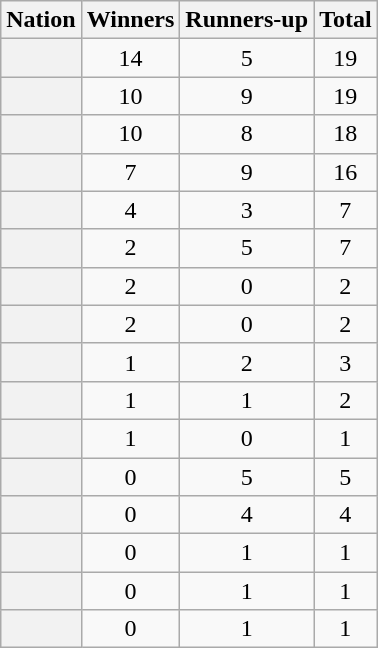<table class="wikitable plainrowheaders sortable">
<tr>
<th scope=col>Nation</th>
<th scope=col>Winners</th>
<th scope=col>Runners-up</th>
<th scope=col>Total</th>
</tr>
<tr>
<th scope=row></th>
<td align=center>14</td>
<td align=center>5</td>
<td align=center>19</td>
</tr>
<tr>
<th scope=row></th>
<td align=center>10</td>
<td align=center>9</td>
<td align=center>19</td>
</tr>
<tr>
<th scope=row></th>
<td align=center>10</td>
<td align=center>8</td>
<td align=center>18</td>
</tr>
<tr>
<th scope=row></th>
<td align=center>7</td>
<td align=center>9</td>
<td align=center>16</td>
</tr>
<tr>
<th scope=row></th>
<td align=center>4</td>
<td align=center>3</td>
<td align=center>7</td>
</tr>
<tr>
<th scope=row></th>
<td align=center>2</td>
<td align=center>5</td>
<td align=center>7</td>
</tr>
<tr>
<th scope=row></th>
<td align=center>2</td>
<td align=center>0</td>
<td align=center>2</td>
</tr>
<tr>
<th scope=row></th>
<td align=center>2</td>
<td align=center>0</td>
<td align=center>2</td>
</tr>
<tr>
<th scope=row></th>
<td align=center>1</td>
<td align=center>2</td>
<td align=center>3</td>
</tr>
<tr>
<th scope=row></th>
<td align=center>1</td>
<td align=center>1</td>
<td align=center>2</td>
</tr>
<tr>
<th scope=row></th>
<td align=center>1</td>
<td align=center>0</td>
<td align=center>1</td>
</tr>
<tr>
<th scope=row></th>
<td align=center>0</td>
<td align=center>5</td>
<td align=center>5</td>
</tr>
<tr>
<th scope=row></th>
<td align=center>0</td>
<td align=center>4</td>
<td align=center>4</td>
</tr>
<tr>
<th scope=row></th>
<td align=center>0</td>
<td align=center>1</td>
<td align=center>1</td>
</tr>
<tr>
<th scope=row></th>
<td align=center>0</td>
<td align=center>1</td>
<td align=center>1</td>
</tr>
<tr>
<th scope=row></th>
<td align=center>0</td>
<td align=center>1</td>
<td align=center>1</td>
</tr>
</table>
